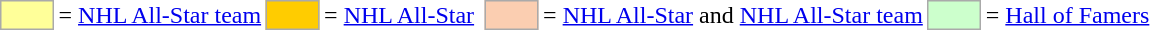<table>
<tr>
<td style="background-color:#FFFF99; border:1px solid #aaaaaa; width:2em;"></td>
<td>= <a href='#'>NHL All-Star team</a></td>
<td style="background-color:#FFCC00; border:1px solid #aaaaaa; width:2em;"></td>
<td>= <a href='#'>NHL All-Star</a></td>
<td></td>
<td style="background-color:#FBCEB1; border:1px solid #aaaaaa; width:2em;"></td>
<td>= <a href='#'>NHL All-Star</a>  and <a href='#'>NHL All-Star team</a></td>
<td style="background-color:#CCFFCC; border:1px solid #aaaaaa; width:2em;"></td>
<td>= <a href='#'>Hall of Famers</a></td>
</tr>
</table>
